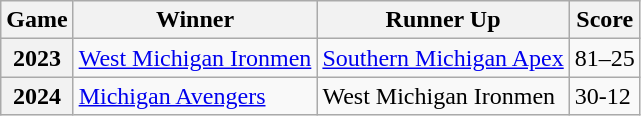<table class="wikitable">
<tr>
<th>Game</th>
<th>Winner</th>
<th>Runner Up</th>
<th>Score</th>
</tr>
<tr>
<th>2023</th>
<td><a href='#'>West Michigan Ironmen</a></td>
<td><a href='#'>Southern Michigan Apex</a></td>
<td>81–25</td>
</tr>
<tr>
<th>2024</th>
<td><a href='#'>Michigan Avengers</a></td>
<td>West Michigan Ironmen</td>
<td>30-12</td>
</tr>
</table>
